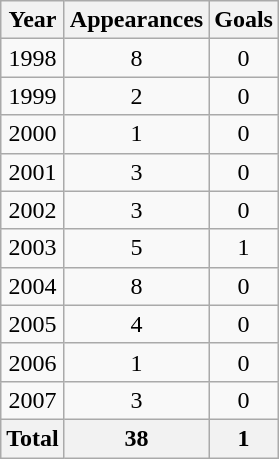<table class="wikitable" style="text-align:center">
<tr>
<th>Year</th>
<th>Appearances</th>
<th>Goals</th>
</tr>
<tr>
<td>1998</td>
<td>8</td>
<td>0</td>
</tr>
<tr>
<td>1999</td>
<td>2</td>
<td>0</td>
</tr>
<tr>
<td>2000</td>
<td>1</td>
<td>0</td>
</tr>
<tr>
<td>2001</td>
<td>3</td>
<td>0</td>
</tr>
<tr>
<td>2002</td>
<td>3</td>
<td>0</td>
</tr>
<tr>
<td>2003</td>
<td>5</td>
<td>1</td>
</tr>
<tr>
<td>2004</td>
<td>8</td>
<td>0</td>
</tr>
<tr>
<td>2005</td>
<td>4</td>
<td>0</td>
</tr>
<tr>
<td>2006</td>
<td>1</td>
<td>0</td>
</tr>
<tr>
<td>2007</td>
<td>3</td>
<td>0</td>
</tr>
<tr>
<th>Total</th>
<th>38</th>
<th>1</th>
</tr>
</table>
